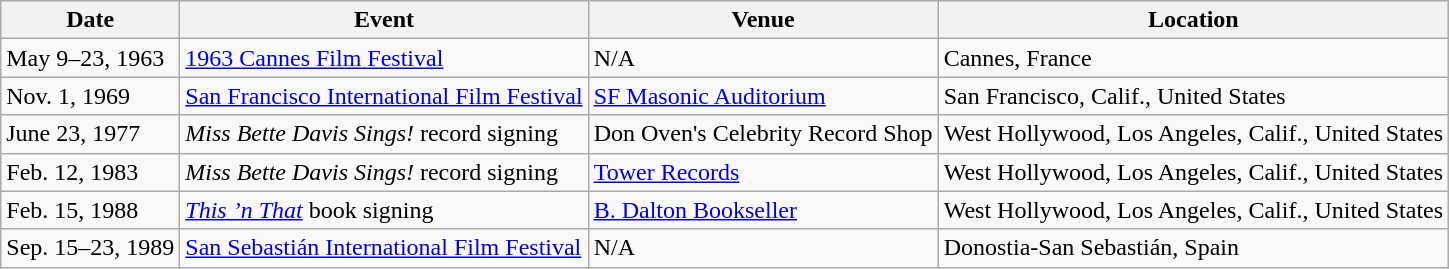<table class="wikitable sortable">
<tr>
<th>Date</th>
<th>Event</th>
<th>Venue</th>
<th>Location</th>
</tr>
<tr>
<td>May 9–23, 1963</td>
<td><a href='#'>1963 Cannes Film Festival</a></td>
<td>N/A</td>
<td>Cannes, France</td>
</tr>
<tr>
<td>Nov. 1, 1969</td>
<td><a href='#'>San Francisco International Film Festival</a></td>
<td><a href='#'>SF Masonic Auditorium</a></td>
<td>San Francisco, Calif., United States</td>
</tr>
<tr>
<td>June 23, 1977</td>
<td><em>Miss Bette Davis Sings!</em> record signing</td>
<td>Don Oven's Celebrity Record Shop</td>
<td>West Hollywood, Los Angeles, Calif., United States</td>
</tr>
<tr>
<td>Feb. 12, 1983</td>
<td><em>Miss Bette Davis Sings!</em> record signing</td>
<td><a href='#'>Tower Records</a></td>
<td>West Hollywood, Los Angeles, Calif., United States</td>
</tr>
<tr>
<td>Feb. 15, 1988</td>
<td><em><a href='#'>This ’n That</a></em> book signing</td>
<td><a href='#'>B. Dalton Bookseller</a></td>
<td>West Hollywood, Los Angeles, Calif., United States</td>
</tr>
<tr>
<td>Sep. 15–23, 1989</td>
<td><a href='#'>San Sebastián International Film Festival</a></td>
<td>N/A</td>
<td>Donostia-San Sebastián, Spain</td>
</tr>
</table>
